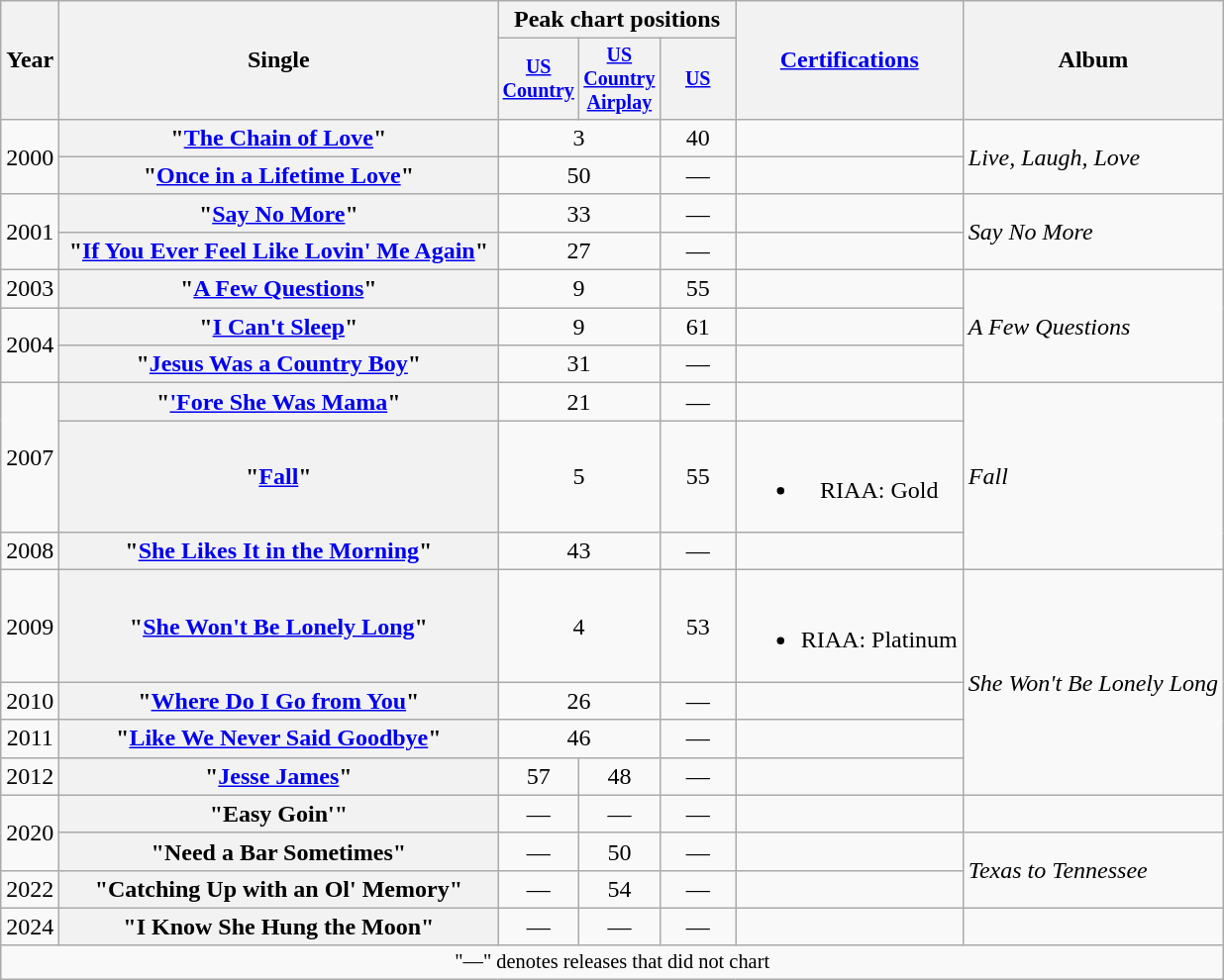<table class="wikitable plainrowheaders" style="text-align:center;">
<tr>
<th rowspan="2">Year</th>
<th rowspan="2" style="width:18em;">Single</th>
<th colspan="3">Peak chart positions</th>
<th rowspan="2"><a href='#'>Certifications</a></th>
<th rowspan="2">Album</th>
</tr>
<tr style="font-size:smaller;">
<th width="45"><a href='#'>US Country</a><br></th>
<th width="45"><a href='#'>US Country Airplay</a><br></th>
<th width="45"><a href='#'>US</a><br></th>
</tr>
<tr>
<td rowspan="2">2000</td>
<th scope="row">"<a href='#'>The Chain of Love</a>"</th>
<td colspan="2">3</td>
<td>40</td>
<td></td>
<td rowspan="2" align="left"><em>Live, Laugh, Love</em></td>
</tr>
<tr>
<th scope="row">"<a href='#'>Once in a Lifetime Love</a>"</th>
<td colspan="2">50</td>
<td>—</td>
<td></td>
</tr>
<tr>
<td rowspan="2">2001</td>
<th scope="row">"<a href='#'>Say No More</a>"</th>
<td colspan="2">33</td>
<td>—</td>
<td></td>
<td rowspan="2" align="left"><em>Say No More</em></td>
</tr>
<tr>
<th scope="row">"<a href='#'>If You Ever Feel Like Lovin' Me Again</a>"</th>
<td colspan="2">27</td>
<td>—</td>
<td></td>
</tr>
<tr>
<td>2003</td>
<th scope="row">"<a href='#'>A Few Questions</a>"</th>
<td colspan="2">9</td>
<td>55</td>
<td></td>
<td rowspan="3" align="left"><em>A Few Questions</em></td>
</tr>
<tr>
<td rowspan="2">2004</td>
<th scope="row">"<a href='#'>I Can't Sleep</a>"</th>
<td colspan="2">9</td>
<td>61</td>
<td></td>
</tr>
<tr>
<th scope="row">"<a href='#'>Jesus Was a Country Boy</a>"</th>
<td colspan="2">31</td>
<td>—</td>
<td></td>
</tr>
<tr>
<td rowspan="2">2007</td>
<th scope="row">"<a href='#'>'Fore She Was Mama</a>"</th>
<td colspan="2">21</td>
<td>—</td>
<td></td>
<td rowspan="3" align="left"><em>Fall</em></td>
</tr>
<tr>
<th scope="row">"<a href='#'>Fall</a>"</th>
<td colspan="2">5</td>
<td>55</td>
<td><br><ul><li>RIAA: Gold</li></ul></td>
</tr>
<tr>
<td>2008</td>
<th scope="row">"<a href='#'>She Likes It in the Morning</a>"</th>
<td colspan="2">43</td>
<td>—</td>
<td></td>
</tr>
<tr>
<td>2009</td>
<th scope="row">"<a href='#'>She Won't Be Lonely Long</a>"</th>
<td colspan="2">4</td>
<td>53</td>
<td><br><ul><li>RIAA: Platinum</li></ul></td>
<td rowspan="4" align="left"><em>She Won't Be Lonely Long</em></td>
</tr>
<tr>
<td>2010</td>
<th scope="row">"<a href='#'>Where Do I Go from You</a>"</th>
<td colspan="2">26</td>
<td>—</td>
<td></td>
</tr>
<tr>
<td>2011</td>
<th scope="row">"<a href='#'>Like We Never Said Goodbye</a>"</th>
<td colspan="2">46</td>
<td>—</td>
<td></td>
</tr>
<tr>
<td>2012</td>
<th scope="row">"<a href='#'>Jesse James</a>"</th>
<td>57</td>
<td>48</td>
<td>—</td>
<td></td>
</tr>
<tr>
<td rowspan="2">2020</td>
<th scope="row">"Easy Goin'"</th>
<td>—</td>
<td>—</td>
<td>—</td>
<td></td>
<td></td>
</tr>
<tr>
<th scope="row">"Need a Bar Sometimes"</th>
<td>—</td>
<td>50</td>
<td>—</td>
<td></td>
<td rowspan="2" align="left"><em>Texas to Tennessee</em></td>
</tr>
<tr>
<td>2022</td>
<th scope="row">"Catching Up with an Ol' Memory"</th>
<td>—</td>
<td>54</td>
<td>—</td>
<td></td>
</tr>
<tr>
<td>2024</td>
<th scope="row">"I Know She Hung the Moon"</th>
<td>—</td>
<td>—</td>
<td>—</td>
<td></td>
<td></td>
</tr>
<tr>
<td colspan="8" style="font-size:85%">"—" denotes releases that did not chart</td>
</tr>
</table>
